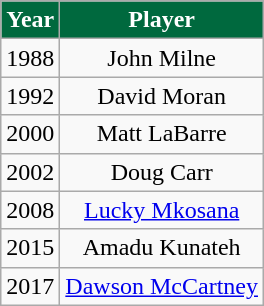<table class="wikitable sortable" border="1">
<tr style="text-align:center;">
<th style="background:#00693e; color:White;">Year</th>
<th style="background:#00693e; color:White;">Player</th>
</tr>
<tr style="text-align:center;">
<td>1988</td>
<td>John Milne</td>
</tr>
<tr style="text-align:center;">
<td>1992</td>
<td>David Moran</td>
</tr>
<tr style="text-align:center;">
<td>2000</td>
<td>Matt LaBarre</td>
</tr>
<tr style="text-align:center;">
<td>2002</td>
<td>Doug Carr</td>
</tr>
<tr style="text-align:center;">
<td>2008</td>
<td><a href='#'>Lucky Mkosana</a></td>
</tr>
<tr style="text-align:center;">
<td>2015</td>
<td>Amadu Kunateh</td>
</tr>
<tr style="text-align:center;">
<td>2017</td>
<td><a href='#'>Dawson McCartney</a></td>
</tr>
</table>
